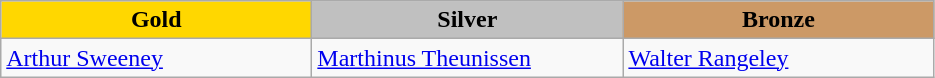<table class="wikitable" style="text-align:left">
<tr align="center">
<td width=200 bgcolor=gold><strong>Gold</strong></td>
<td width=200 bgcolor=silver><strong>Silver</strong></td>
<td width=200 bgcolor=CC9966><strong>Bronze</strong></td>
</tr>
<tr>
<td><a href='#'>Arthur Sweeney</a><br><em></em></td>
<td><a href='#'>Marthinus Theunissen</a><br><em></em></td>
<td><a href='#'>Walter Rangeley</a><br><em></em></td>
</tr>
</table>
